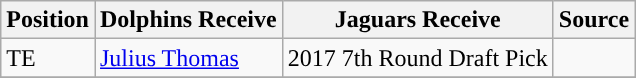<table class="wikitable">
<tr>
<th>Position</th>
<th>Dolphins Receive</th>
<th>Jaguars Receive</th>
<th>Source</th>
</tr>
<tr>
<td>TE</td>
<td><a href='#'>Julius Thomas</a></td>
<td>2017 7th Round Draft Pick</td>
<td></td>
</tr>
<tr>
</tr>
</table>
